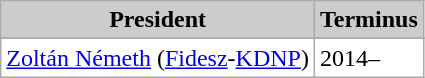<table class="wikitable"  style="float:left; margin-left:1em;">
<tr>
<th style="background:#ccc">President</th>
<th style="background:#ccc">Terminus</th>
</tr>
<tr ">
</tr>
<tr --- bgcolor="#FFFFFF">
<td><a href='#'>Zoltán Németh</a> (<a href='#'>Fidesz</a>-<a href='#'>KDNP</a>)</td>
<td>2014–</td>
</tr>
</table>
